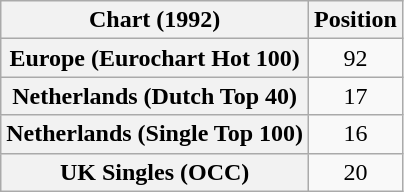<table class="wikitable sortable plainrowheaders" style="text-align:center">
<tr>
<th>Chart (1992)</th>
<th>Position</th>
</tr>
<tr>
<th scope="row">Europe (Eurochart Hot 100)</th>
<td>92</td>
</tr>
<tr>
<th scope="row">Netherlands (Dutch Top 40)</th>
<td>17</td>
</tr>
<tr>
<th scope="row">Netherlands (Single Top 100)</th>
<td>16</td>
</tr>
<tr>
<th scope="row">UK Singles (OCC)</th>
<td>20</td>
</tr>
</table>
